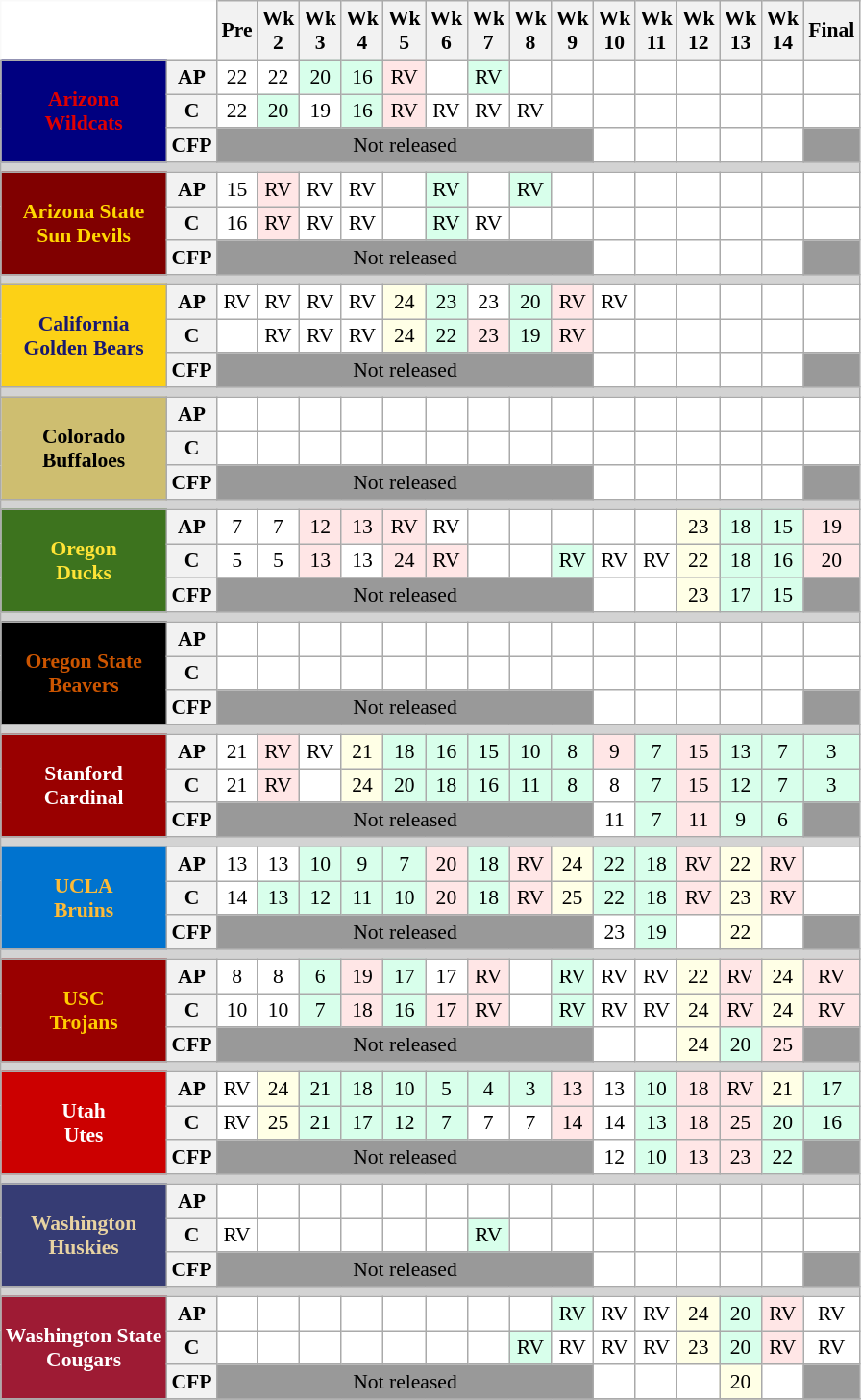<table class="wikitable" style="white-space:nowrap;font-size:90%;">
<tr>
<th colspan=2 style="background:white; border-top-style:hidden; border-left-style:hidden;"> </th>
<th>Pre</th>
<th>Wk<br>2</th>
<th>Wk<br>3</th>
<th>Wk<br>4</th>
<th>Wk<br>5</th>
<th>Wk<br>6</th>
<th>Wk<br>7</th>
<th>Wk<br>8</th>
<th>Wk<br>9</th>
<th>Wk<br>10</th>
<th>Wk<br>11</th>
<th>Wk<br>12</th>
<th>Wk<br>13</th>
<th>Wk<br>14</th>
<th>Final</th>
</tr>
<tr style="text-align:center;">
<th rowspan=3 style="background:#000080; color:#e00000;"><strong>Arizona</strong><br><strong>Wildcats</strong></th>
<th>AP</th>
<td style="background:#FFF;">22</td>
<td style="background:#FFF;">22</td>
<td style="background:#D8FFEB;">20</td>
<td style="background:#D8FFEB;">16</td>
<td style="background:#FFE6E6;">RV</td>
<td style="background:#FFF;"></td>
<td style="background:#D8FFEB;">RV</td>
<td style="background:#FFF;"></td>
<td style="background:#FFF;"></td>
<td style="background:#FFF;"></td>
<td style="background:#FFF;"></td>
<td style="background:#FFF;"></td>
<td style="background:#FFF;"></td>
<td style="background:#FFF;"></td>
<td style="background:#FFF;"></td>
</tr>
<tr style="text-align:center;">
<th>C</th>
<td style="background:#FFF;">22</td>
<td style="background:#D8FFEB;">20</td>
<td style="background:#FFF;">19</td>
<td style="background:#D8FFEB;">16</td>
<td style="background:#FFE6E6;">RV</td>
<td style="background:#FFF;">RV</td>
<td style="background:#FFF;">RV</td>
<td style="background:#FFF;">RV</td>
<td style="background:#FFF;"></td>
<td style="background:#FFF;"></td>
<td style="background:#FFF;"></td>
<td style="background:#FFF;"></td>
<td style="background:#FFF;"></td>
<td style="background:#FFF;"></td>
<td style="background:#FFF;"></td>
</tr>
<tr style="text-align:center;">
<th>CFP</th>
<td colspan="9" style="background:#999999;">Not released</td>
<td style="background:#FFF;"></td>
<td style="background:#FFF;"></td>
<td style="background:#FFF;"></td>
<td style="background:#FFF;"></td>
<td style="background:#FFF;"></td>
<td style="background:#999999;"></td>
</tr>
<tr>
<th colspan="19" style="background-color:lightgrey;"></th>
</tr>
<tr style="text-align:center;">
<th rowspan=3 style="background:#800000; color:#FFD700;"><strong>Arizona State</strong><br><strong>Sun Devils</strong></th>
<th>AP</th>
<td style="background:#FFF;">15</td>
<td style="background:#FFE6E6;">RV</td>
<td style="background:#FFF;">RV</td>
<td style="background:#FFF;">RV</td>
<td style="background:#FFF;"></td>
<td style="background:#D8FFEB;">RV</td>
<td style="background:#FFF;"></td>
<td style="background:#D8FFEB;">RV</td>
<td style="background:#FFF;"></td>
<td style="background:#FFF;"></td>
<td style="background:#FFF;"></td>
<td style="background:#FFF;"></td>
<td style="background:#FFF;"></td>
<td style="background:#FFF;"></td>
<td style="background:#FFF;"></td>
</tr>
<tr style="text-align:center;">
<th>C</th>
<td style="background:#FFF;">16</td>
<td style="background:#FFE6E6;">RV</td>
<td style="background:#FFF;">RV</td>
<td style="background:#FFF;">RV</td>
<td style="background:#FFF;"></td>
<td style="background:#D8FFEB;">RV</td>
<td style="background:#FFF;">RV</td>
<td style="background:#FFF;"></td>
<td style="background:#FFF;"></td>
<td style="background:#FFF;"></td>
<td style="background:#FFF;"></td>
<td style="background:#FFF;"></td>
<td style="background:#FFF;"></td>
<td style="background:#FFF;"></td>
<td style="background:#FFF;"></td>
</tr>
<tr style="text-align:center;">
<th>CFP</th>
<td colspan="9" style="background:#999999;">Not released</td>
<td style="background:#FFF;"></td>
<td style="background:#FFF;"></td>
<td style="background:#FFF;"></td>
<td style="background:#FFF;"></td>
<td style="background:#FFF;"></td>
<td style="background:#999999;"></td>
</tr>
<tr>
<th colspan="19" style="background-color:lightgrey;"></th>
</tr>
<tr style="text-align:center;">
<th rowspan=3 style="background:#FCD116; color:#191970;"><strong>California</strong><br><strong>Golden Bears</strong></th>
<th>AP</th>
<td style="background:#FFF;">RV</td>
<td style="background:#FFF;">RV</td>
<td style="background:#FFF;">RV</td>
<td style="background:#FFF;">RV</td>
<td style="background:#FFFFE6;">24</td>
<td style="background:#D8FFEB;">23</td>
<td style="background:#FFF;">23</td>
<td style="background:#D8FFEB;">20</td>
<td style="background:#FFE6E6;">RV</td>
<td style="background:#FFF;">RV</td>
<td style="background:#FFF;"></td>
<td style="background:#FFF;"></td>
<td style="background:#FFF;"></td>
<td style="background:#FFF;"></td>
<td style="background:#FFF;"></td>
</tr>
<tr style="text-align:center;">
<th>C</th>
<td style="background:#FFF;"></td>
<td style="background:#FFF;">RV</td>
<td style="background:#FFF;">RV</td>
<td style="background:#FFF;">RV</td>
<td style="background:#FFFFE6;">24</td>
<td style="background:#D8FFEB;">22</td>
<td style="background:#FFE6E6;">23</td>
<td style="background:#D8FFEB;">19</td>
<td style="background:#FFE6E6;">RV</td>
<td style="background:#FFF;"></td>
<td style="background:#FFF;"></td>
<td style="background:#FFF;"></td>
<td style="background:#FFF;"></td>
<td style="background:#FFF;"></td>
<td style="background:#FFF;"></td>
</tr>
<tr style="text-align:center;">
<th>CFP</th>
<td colspan="9" style="background:#999999;">Not released</td>
<td style="background:#FFF;"></td>
<td style="background:#FFF;"></td>
<td style="background:#FFF;"></td>
<td style="background:#FFF;"></td>
<td style="background:#FFF;"></td>
<td style="background:#999999;"></td>
</tr>
<tr>
<th colspan="19" style="background-color:lightgrey;"></th>
</tr>
<tr style="text-align:center;">
<th rowspan=3 style="background:#CEBE70; color:#000000;"><strong>Colorado</strong><br><strong>Buffaloes</strong></th>
<th>AP</th>
<td style="background:#FFF;"></td>
<td style="background:#FFF;"></td>
<td style="background:#FFF;"></td>
<td style="background:#FFF;"></td>
<td style="background:#FFF;"></td>
<td style="background:#FFF;"></td>
<td style="background:#FFF;"></td>
<td style="background:#FFF;"></td>
<td style="background:#FFF;"></td>
<td style="background:#FFF;"></td>
<td style="background:#FFF;"></td>
<td style="background:#FFF;"></td>
<td style="background:#FFF;"></td>
<td style="background:#FFF;"></td>
<td style="background:#FFF;"></td>
</tr>
<tr style="text-align:center;">
<th>C</th>
<td style="background:#FFF;"></td>
<td style="background:#FFF;"></td>
<td style="background:#FFF;"></td>
<td style="background:#FFF;"></td>
<td style="background:#FFF;"></td>
<td style="background:#FFF;"></td>
<td style="background:#FFF;"></td>
<td style="background:#FFF;"></td>
<td style="background:#FFF;"></td>
<td style="background:#FFF;"></td>
<td style="background:#FFF;"></td>
<td style="background:#FFF;"></td>
<td style="background:#FFF;"></td>
<td style="background:#FFF;"></td>
<td style="background:#FFF;"></td>
</tr>
<tr style="text-align:center;">
<th>CFP</th>
<td colspan="9" style="background:#999999;">Not released</td>
<td style="background:#FFF;"></td>
<td style="background:#FFF;"></td>
<td style="background:#FFF;"></td>
<td style="background:#FFF;"></td>
<td style="background:#FFF;"></td>
<td style="background:#999999;"></td>
</tr>
<tr>
<th colspan="19" style="background-color:lightgrey;"></th>
</tr>
<tr style="text-align:center;">
<th rowspan=3 style="background:#3D731E; color:#FFE436;"><strong>Oregon</strong><br><strong>Ducks</strong></th>
<th>AP</th>
<td style="background:#FFF;">7</td>
<td style="background:#FFF;">7</td>
<td style="background:#FFE6E6;">12</td>
<td style="background:#FFE6E6;">13</td>
<td style="background:#FFE6E6;">RV</td>
<td style="background:#FFF;">RV</td>
<td style="background:#FFF;"></td>
<td style="background:#FFF;"></td>
<td style="background:#FFF;"></td>
<td style="background:#FFF;"></td>
<td style="background:#FFF;"></td>
<td style="background:#FFFFE6;">23</td>
<td style="background:#D8FFEB;">18</td>
<td style="background:#D8FFEB;">15</td>
<td style="background:#FFE6E6;">19</td>
</tr>
<tr style="text-align:center;">
<th>C</th>
<td style="background:#FFF;">5</td>
<td style="background:#FFF;">5</td>
<td style="background:#FFE6E6;">13</td>
<td style="background:#FFF;">13</td>
<td style="background:#FFE6E6;">24</td>
<td style="background:#FFE6E6;">RV</td>
<td style="background:#FFF;"></td>
<td style="background:#FFF;"></td>
<td style="background:#D8FFEB;">RV</td>
<td style="background:#FFF;">RV</td>
<td style="background:#FFF;">RV</td>
<td style="background:#FFFFE6;">22</td>
<td style="background:#D8FFEB;">18</td>
<td style="background:#D8FFEB;">16</td>
<td style="background:#FFE6E6;">20</td>
</tr>
<tr style="text-align:center;">
<th>CFP</th>
<td colspan="9" style="background:#999999;">Not released</td>
<td style="background:#FFF;"></td>
<td style="background:#FFF;"></td>
<td style="background:#FFFFE6;">23</td>
<td style="background:#D8FFEB;">17</td>
<td style="background:#D8FFEB;">15</td>
<td style="background:#999999;"></td>
</tr>
<tr>
<th colspan="19" style="background-color:lightgrey;"></th>
</tr>
<tr style="text-align:center;">
<th rowspan=3 style="background:#000000; color:#CC5500;"><strong>Oregon State</strong><br><strong>Beavers</strong></th>
<th>AP</th>
<td style="background:#FFF;"></td>
<td style="background:#FFF;"></td>
<td style="background:#FFF;"></td>
<td style="background:#FFF;"></td>
<td style="background:#FFF;"></td>
<td style="background:#FFF;"></td>
<td style="background:#FFF;"></td>
<td style="background:#FFF;"></td>
<td style="background:#FFF;"></td>
<td style="background:#FFF;"></td>
<td style="background:#FFF;"></td>
<td style="background:#FFF;"></td>
<td style="background:#FFF;"></td>
<td style="background:#FFF;"></td>
<td style="background:#FFF;"></td>
</tr>
<tr style="text-align:center;">
<th>C</th>
<td style="background:#FFF;"></td>
<td style="background:#FFF;"></td>
<td style="background:#FFF;"></td>
<td style="background:#FFF;"></td>
<td style="background:#FFF;"></td>
<td style="background:#FFF;"></td>
<td style="background:#FFF;"></td>
<td style="background:#FFF;"></td>
<td style="background:#FFF;"></td>
<td style="background:#FFF;"></td>
<td style="background:#FFF;"></td>
<td style="background:#FFF;"></td>
<td style="background:#FFF;"></td>
<td style="background:#FFF;"></td>
<td style="background:#FFF;"></td>
</tr>
<tr style="text-align:center;">
<th>CFP</th>
<td colspan="9" style="background:#999999;">Not released</td>
<td style="background:#FFF;"></td>
<td style="background:#FFF;"></td>
<td style="background:#FFF;"></td>
<td style="background:#FFF;"></td>
<td style="background:#FFF;"></td>
<td style="background:#999999;"></td>
</tr>
<tr>
<th colspan="19" style="background-color:lightgrey;"></th>
</tr>
<tr style="text-align:center;">
<th rowspan=3 style="background:#990000; color:#FFFFFF;"><strong>Stanford</strong><br><strong>Cardinal</strong></th>
<th>AP</th>
<td style="background:#FFF;">21</td>
<td style="background:#FFE6E6;">RV</td>
<td style="background:#FFF;">RV</td>
<td style="background:#FFFFE6;">21</td>
<td style="background:#D8FFEB;">18</td>
<td style="background:#D8FFEB;">16</td>
<td style="background:#D8FFEB;">15</td>
<td style="background:#D8FFEB;">10</td>
<td style="background:#D8FFEB;">8</td>
<td style="background:#FFE6E6;">9</td>
<td style="background:#D8FFEB;">7</td>
<td style="background:#FFE6E6;">15</td>
<td style="background:#D8FFEB;">13</td>
<td style="background:#D8FFEB;">7</td>
<td style="background:#D8FFEB;">3</td>
</tr>
<tr style="text-align:center;">
<th>C</th>
<td style="background:#FFF;">21</td>
<td style="background:#FFE6E6;">RV</td>
<td style="background:#FFF;"></td>
<td style="background:#FFFFE6;">24</td>
<td style="background:#D8FFEB;">20</td>
<td style="background:#D8FFEB;">18</td>
<td style="background:#D8FFEB;">16</td>
<td style="background:#D8FFEB;">11</td>
<td style="background:#D8FFEB;">8</td>
<td style="background:#FFF;">8</td>
<td style="background:#D8FFEB;">7</td>
<td style="background:#FFE6E6;">15</td>
<td style="background:#D8FFEB;">12</td>
<td style="background:#D8FFEB;">7</td>
<td style="background:#D8FFEB;">3</td>
</tr>
<tr style="text-align:center;">
<th>CFP</th>
<td colspan="9" style="background:#999999;">Not released</td>
<td style="background:#FFF;">11</td>
<td style="background:#D8FFEB;">7</td>
<td style="background:#FFE6E6;">11</td>
<td style="background:#D8FFEB;">9</td>
<td style="background:#D8FFEB;">6</td>
<td style="background:#999999;"></td>
</tr>
<tr>
<th colspan="19" style="background-color:lightgrey;"></th>
</tr>
<tr style="text-align:center;">
<th rowspan=3 style="background:#0073CF; color:#FEBB36;"><strong>UCLA</strong><br><strong>Bruins</strong></th>
<th>AP</th>
<td style="background:#FFF;">13</td>
<td style="background:#FFF;">13</td>
<td style="background:#D8FFEB;">10</td>
<td style="background:#D8FFEB;">9</td>
<td style="background:#D8FFEB;">7</td>
<td style="background:#FFE6E6;">20</td>
<td style="background:#D8FFEB;">18</td>
<td style="background:#FFE6E6;">RV</td>
<td style="background:#FFFFE6;">24</td>
<td style="background:#D8FFEB;">22</td>
<td style="background:#D8FFEB;">18</td>
<td style="background:#FFE6E6;">RV</td>
<td style="background:#FFFFE6;">22</td>
<td style="background:#FFE6E6;">RV</td>
<td style="background:#FFF;"></td>
</tr>
<tr style="text-align:center;">
<th>C</th>
<td style="background:#FFF;">14</td>
<td style="background:#D8FFEB;">13</td>
<td style="background:#D8FFEB;">12</td>
<td style="background:#D8FFEB;">11</td>
<td style="background:#D8FFEB;">10</td>
<td style="background:#FFE6E6;">20</td>
<td style="background:#D8FFEB;">18</td>
<td style="background:#FFE6E6;">RV</td>
<td style="background:#FFFFE6;">25</td>
<td style="background:#D8FFEB;">22</td>
<td style="background:#D8FFEB;">18</td>
<td style="background:#FFE6E6;">RV</td>
<td style="background:#FFFFE6;">23</td>
<td style="background:#FFE6E6;">RV</td>
<td style="background:#FFF;"></td>
</tr>
<tr style="text-align:center;">
<th>CFP</th>
<td colspan="9" style="background:#999999;">Not released</td>
<td style="background:#FFF;">23</td>
<td style="background:#D8FFEB;">19</td>
<td style="background:#FFF;"></td>
<td style="background:#FFFFE6;">22</td>
<td style="background:#FFF;"></td>
<td style="background:#999999;"></td>
</tr>
<tr>
<th colspan="19" style="background-color:lightgrey;"></th>
</tr>
<tr style="text-align:center;">
<th rowspan=3 style="background:#990000; color:#FFCC00;"><strong>USC</strong><br><strong>Trojans</strong></th>
<th>AP</th>
<td style="background:#FFF;">8</td>
<td style="background:#FFF;">8</td>
<td style="background:#D8FFEB;">6</td>
<td style="background:#FFE6E6;">19</td>
<td style="background:#D8FFEB;">17</td>
<td style="background:#FFF;">17</td>
<td style="background:#FFE6E6;">RV</td>
<td style="background:#FFF;"></td>
<td style="background:#D8FFEB;">RV</td>
<td style="background:#FFF;">RV</td>
<td style="background:#FFF;">RV</td>
<td style="background:#FFFFE6;">22</td>
<td style="background:#FFE6E6;">RV</td>
<td style="background:#FFFFE6;">24</td>
<td style="background:#FFE6E6;">RV</td>
</tr>
<tr style="text-align:center;">
<th>C</th>
<td style="background:#FFF;">10</td>
<td style="background:#FFF;">10</td>
<td style="background:#D8FFEB;">7</td>
<td style="background:#FFE6E6;">18</td>
<td style="background:#D8FFEB;">16</td>
<td style="background:#FFE6E6;">17</td>
<td style="background:#FFE6E6;">RV</td>
<td style="background:#FFF;"></td>
<td style="background:#D8FFEB;">RV</td>
<td style="background:#FFF;">RV</td>
<td style="background:#FFF;">RV</td>
<td style="background:#FFFFE6;">24</td>
<td style="background:#FFE6E6;">RV</td>
<td style="background:#FFFFE6;">24</td>
<td style="background:#FFE6E6;">RV</td>
</tr>
<tr style="text-align:center;">
<th>CFP</th>
<td colspan="9" style="background:#999999;">Not released</td>
<td style="background:#FFF;"></td>
<td style="background:#FFF;"></td>
<td style="background:#FFFFE6;">24</td>
<td style="background:#D8FFEB;">20</td>
<td style="background:#FFE6E6;">25</td>
<td style="background:#999999;"></td>
</tr>
<tr>
<th colspan="19" style="background-color:lightgrey;"></th>
</tr>
<tr style="text-align:center;">
<th rowspan=3 style="background:#CC0000; color:#FFFFFF;"><strong>Utah</strong><br><strong>Utes</strong></th>
<th>AP</th>
<td style="background:#FFF;">RV</td>
<td style="background:#FFFFE6;">24</td>
<td style="background:#D8FFEB;">21</td>
<td style="background:#D8FFEB;">18</td>
<td style="background:#D8FFEB;">10</td>
<td style="background:#D8FFEB;">5</td>
<td style="background:#D8FFEB;">4</td>
<td style="background:#D8FFEB;">3</td>
<td style="background:#FFE6E6;">13</td>
<td style="background:#FFF;">13</td>
<td style="background:#D8FFEB;">10</td>
<td style="background:#FFE6E6;">18</td>
<td style="background:#FFE6E6;">RV</td>
<td style="background:#FFFFE6;">21</td>
<td style="background:#D8FFEB;">17</td>
</tr>
<tr style="text-align:center;">
<th>C</th>
<td style="background:#FFF;">RV</td>
<td style="background:#FFFFE6;">25</td>
<td style="background:#D8FFEB;">21</td>
<td style="background:#D8FFEB;">17</td>
<td style="background:#D8FFEB;">12</td>
<td style="background:#D8FFEB;">7</td>
<td style="background:#FFF;">7</td>
<td style="background:#FFF;">7</td>
<td style="background:#FFE6E6;">14</td>
<td style="background:#FFF;">14</td>
<td style="background:#D8FFEB;">13</td>
<td style="background:#FFE6E6;">18</td>
<td style="background:#FFE6E6;">25</td>
<td style="background:#D8FFEB;">20</td>
<td style="background:#D8FFEB;">16</td>
</tr>
<tr style="text-align:center;">
<th>CFP</th>
<td colspan="9" style="background:#999999;">Not released</td>
<td style="background:#FFF;">12</td>
<td style="background:#D8FFEB;">10</td>
<td style="background:#FFE6E6;">13</td>
<td style="background:#FFE6E6;">23</td>
<td style="background:#D8FFEB;">22</td>
<td style="background:#999999;"></td>
</tr>
<tr>
<th colspan="19" style="background-color:lightgrey;"></th>
</tr>
<tr style="text-align:center;">
<th rowspan=3 style="background:#363c74; color:#e8d3a2;"><strong>Washington</strong><br><strong>Huskies</strong></th>
<th>AP</th>
<td style="background:#FFF;"></td>
<td style="background:#FFF;"></td>
<td style="background:#FFF;"></td>
<td style="background:#FFF;"></td>
<td style="background:#FFF;"></td>
<td style="background:#FFF;"></td>
<td style="background:#FFF;"></td>
<td style="background:#FFF;"></td>
<td style="background:#FFF;"></td>
<td style="background:#FFF;"></td>
<td style="background:#FFF;"></td>
<td style="background:#FFF;"></td>
<td style="background:#FFF;"></td>
<td style="background:#FFF;"></td>
<td style="background:#FFF;"></td>
</tr>
<tr style="text-align:center;">
<th>C</th>
<td style="background:#FFF;">RV</td>
<td style="background:#FFF;"></td>
<td style="background:#FFF;"></td>
<td style="background:#FFF;"></td>
<td style="background:#FFF;"></td>
<td style="background:#FFF;"></td>
<td style="background:#D8FFEB;">RV</td>
<td style="background:#FFF;"></td>
<td style="background:#FFF;"></td>
<td style="background:#FFF;"></td>
<td style="background:#FFF;"></td>
<td style="background:#FFF;"></td>
<td style="background:#FFF;"></td>
<td style="background:#FFF;"></td>
<td style="background:#FFF;"></td>
</tr>
<tr style="text-align:center;">
<th>CFP</th>
<td colspan="9" style="background:#999999;">Not released</td>
<td style="background:#FFF;"></td>
<td style="background:#FFF;"></td>
<td style="background:#FFF;"></td>
<td style="background:#FFF;"></td>
<td style="background:#FFF;"></td>
<td style="background:#999999;"></td>
</tr>
<tr>
<th colspan="19" style="background-color:lightgrey;"></th>
</tr>
<tr style="text-align:center;">
<th rowspan=3 style="background:#9e1b34; color:#FFFFFF;"><strong>Washington State</strong><br><strong>Cougars</strong></th>
<th>AP</th>
<td style="background:#FFF;"></td>
<td style="background:#FFF;"></td>
<td style="background:#FFF;"></td>
<td style="background:#FFF;"></td>
<td style="background:#FFF;"></td>
<td style="background:#FFF;"></td>
<td style="background:#FFF;"></td>
<td style="background:#FFF;"></td>
<td style="background:#D8FFEB;">RV</td>
<td style="background:#FFF;">RV</td>
<td style="background:#FFF;">RV</td>
<td style="background:#FFFFE6;">24</td>
<td style="background:#D8FFEB;">20</td>
<td style="background:#FFE6E6;">RV</td>
<td style="background:#FFF;">RV</td>
</tr>
<tr style="text-align:center;">
<th>C</th>
<td style="background:#FFF;"></td>
<td style="background:#FFF;"></td>
<td style="background:#FFF;"></td>
<td style="background:#FFF;"></td>
<td style="background:#FFF;"></td>
<td style="background:#FFF;"></td>
<td style="background:#FFF;"></td>
<td style="background:#D8FFEB;">RV</td>
<td style="background:#FFF;">RV</td>
<td style="background:#FFF;">RV</td>
<td style="background:#FFF;">RV</td>
<td style="background:#FFFFE6;">23</td>
<td style="background:#D8FFEB;">20</td>
<td style="background:#FFE6E6;">RV</td>
<td style="background:#FFF;">RV</td>
</tr>
<tr style="text-align:center;">
<th>CFP</th>
<td colspan="9" style="background:#999999;">Not released</td>
<td style="background:#FFF;"></td>
<td style="background:#FFF;"></td>
<td style="background:#FFF;"></td>
<td style="background:#FFFFE6;">20</td>
<td style="background:#FFF;"></td>
<td style="background:#999999;"></td>
</tr>
<tr style="text-align:center;">
</tr>
</table>
